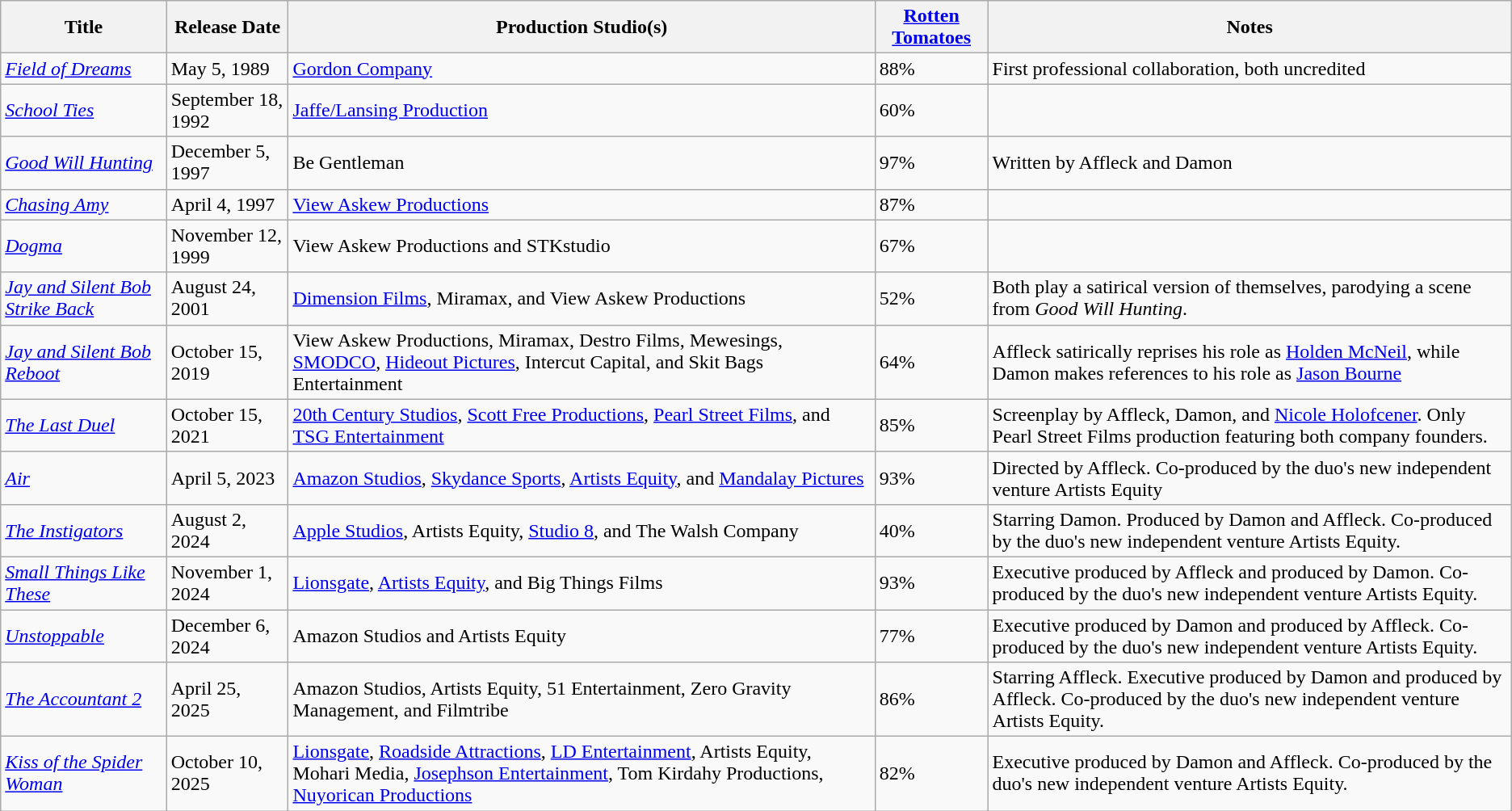<table class="wikitable">
<tr>
<th>Title</th>
<th>Release Date</th>
<th>Production Studio(s)</th>
<th><a href='#'>Rotten Tomatoes</a></th>
<th>Notes</th>
</tr>
<tr>
<td><em><a href='#'>Field of Dreams</a></em></td>
<td>May 5, 1989</td>
<td><a href='#'>Gordon Company</a></td>
<td>88%</td>
<td>First professional collaboration, both uncredited</td>
</tr>
<tr>
<td><em><a href='#'>School Ties</a></em></td>
<td>September 18, 1992</td>
<td><a href='#'>Jaffe/Lansing Production</a></td>
<td>60%</td>
<td></td>
</tr>
<tr>
<td><em><a href='#'>Good Will Hunting</a></em></td>
<td>December 5, 1997</td>
<td>Be Gentleman</td>
<td>97%</td>
<td>Written by Affleck and Damon</td>
</tr>
<tr>
<td><em><a href='#'>Chasing Amy</a></em></td>
<td>April 4, 1997</td>
<td><a href='#'>View Askew Productions</a></td>
<td>87%</td>
<td></td>
</tr>
<tr>
<td><em><a href='#'>Dogma</a></em></td>
<td>November 12, 1999</td>
<td>View Askew Productions and STKstudio</td>
<td>67%</td>
<td></td>
</tr>
<tr>
<td><em><a href='#'>Jay and Silent Bob Strike Back</a></em></td>
<td>August 24, 2001</td>
<td><a href='#'>Dimension Films</a>, Miramax, and View Askew Productions</td>
<td>52%</td>
<td>Both play a satirical version of themselves, parodying a scene from <em>Good Will Hunting</em>.</td>
</tr>
<tr>
<td><em><a href='#'>Jay and Silent Bob Reboot</a></em></td>
<td>October 15, 2019</td>
<td>View Askew Productions, Miramax, Destro Films, Mewesings, <a href='#'>SMODCO</a>, <a href='#'>Hideout Pictures</a>, Intercut Capital, and Skit Bags Entertainment</td>
<td>64%</td>
<td>Affleck satirically reprises his role as <a href='#'>Holden McNeil</a>, while Damon makes references to his role as <a href='#'>Jason Bourne</a></td>
</tr>
<tr>
<td><em><a href='#'>The Last Duel</a></em></td>
<td>October 15, 2021</td>
<td><a href='#'>20th Century Studios</a>, <a href='#'>Scott Free Productions</a>, <a href='#'>Pearl Street Films</a>, and <a href='#'>TSG Entertainment</a></td>
<td>85%</td>
<td>Screenplay by Affleck, Damon, and <a href='#'>Nicole Holofcener</a>. Only Pearl Street Films production featuring both company founders.</td>
</tr>
<tr>
<td><em><a href='#'>Air</a></em></td>
<td>April 5, 2023</td>
<td><a href='#'>Amazon Studios</a>, <a href='#'>Skydance Sports</a>, <a href='#'>Artists Equity</a>, and <a href='#'>Mandalay Pictures</a></td>
<td>93%</td>
<td>Directed by Affleck. Co-produced by the duo's new independent venture Artists Equity</td>
</tr>
<tr>
<td><em><a href='#'>The Instigators</a></em></td>
<td>August 2, 2024</td>
<td><a href='#'>Apple Studios</a>, Artists Equity, <a href='#'>Studio 8</a>, and The Walsh Company</td>
<td>40%</td>
<td>Starring Damon. Produced by Damon and Affleck. Co-produced by the duo's new independent venture Artists Equity.</td>
</tr>
<tr>
<td><em><a href='#'>Small Things Like These</a></em></td>
<td>November 1, 2024</td>
<td><a href='#'>Lionsgate</a>, <a href='#'>Artists Equity</a>, and Big Things Films</td>
<td>93%</td>
<td>Executive produced by Affleck and produced by Damon. Co-produced by the duo's new independent venture Artists Equity.</td>
</tr>
<tr>
<td><em><a href='#'>Unstoppable</a></em></td>
<td>December 6, 2024</td>
<td>Amazon Studios and Artists Equity</td>
<td>77%</td>
<td>Executive produced by Damon and produced by Affleck. Co-produced by the duo's new independent venture Artists Equity.</td>
</tr>
<tr>
<td><em><a href='#'>The Accountant 2</a></em></td>
<td>April 25, 2025</td>
<td>Amazon Studios, Artists Equity, 51 Entertainment, Zero Gravity Management, and Filmtribe</td>
<td>86%</td>
<td>Starring Affleck. Executive produced by Damon and produced by Affleck. Co-produced by the duo's new independent venture Artists Equity.</td>
</tr>
<tr>
<td><em><a href='#'>Kiss of the Spider Woman</a></em></td>
<td>October 10, 2025</td>
<td><a href='#'>Lionsgate</a>, <a href='#'>Roadside Attractions</a>, <a href='#'>LD Entertainment</a>, Artists Equity, Mohari Media, <a href='#'>Josephson Entertainment</a>, Tom Kirdahy Productions, <a href='#'>Nuyorican Productions</a></td>
<td>82%</td>
<td>Executive produced by Damon and Affleck. Co-produced by the duo's new independent venture Artists Equity.</td>
</tr>
</table>
